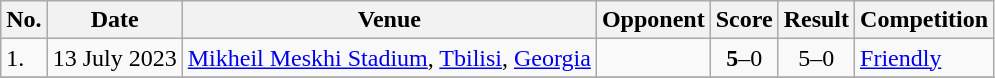<table class="wikitable">
<tr>
<th>No.</th>
<th>Date</th>
<th>Venue</th>
<th>Opponent</th>
<th>Score</th>
<th>Result</th>
<th>Competition</th>
</tr>
<tr>
<td>1.</td>
<td>13 July 2023</td>
<td><a href='#'>Mikheil Meskhi Stadium</a>, <a href='#'>Tbilisi</a>, <a href='#'>Georgia</a></td>
<td></td>
<td align=center><strong>5</strong>–0</td>
<td align=center>5–0</td>
<td><a href='#'>Friendly</a></td>
</tr>
<tr>
</tr>
</table>
